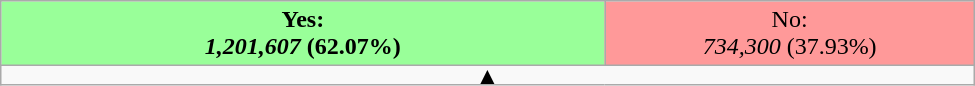<table class="wikitable sortable" style="width:650px; text-align:center;">
<tr>
<td style="width:62.07%; background:#9F9;"><strong>Yes: <br> <em>1,201,607</em> (62.07%)</strong></td>
<td style="width:37.93%; background:#F99;">No: <br> <em>734,300</em> (37.93%)</td>
</tr>
<tr>
<td colspan=4 style="text-align: center; line-height: 32.1%;"><strong>▲</strong></td>
</tr>
</table>
